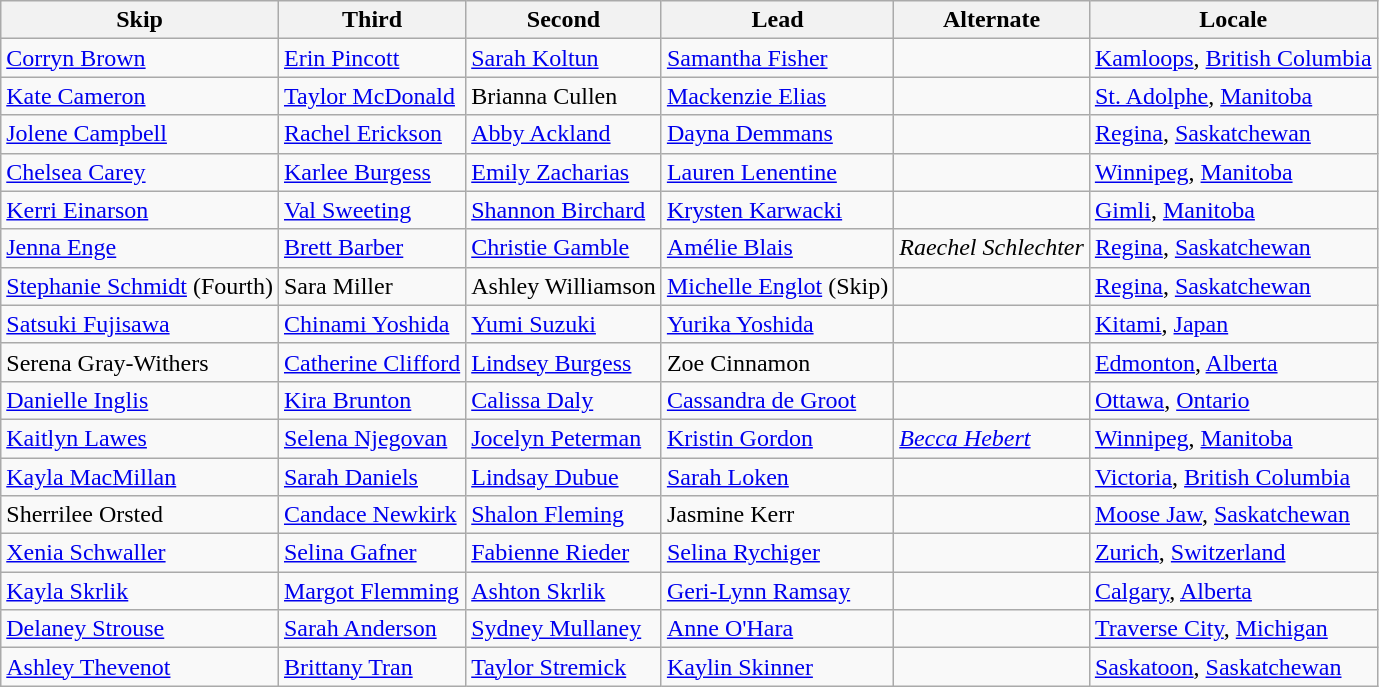<table class=wikitable>
<tr>
<th scope="col">Skip</th>
<th scope="col">Third</th>
<th scope="col">Second</th>
<th scope="col">Lead</th>
<th scope="col">Alternate</th>
<th scope="col">Locale</th>
</tr>
<tr>
<td><a href='#'>Corryn Brown</a></td>
<td><a href='#'>Erin Pincott</a></td>
<td><a href='#'>Sarah Koltun</a></td>
<td><a href='#'>Samantha Fisher</a></td>
<td></td>
<td> <a href='#'>Kamloops</a>, <a href='#'>British Columbia</a></td>
</tr>
<tr>
<td><a href='#'>Kate Cameron</a></td>
<td><a href='#'>Taylor McDonald</a></td>
<td>Brianna Cullen</td>
<td><a href='#'>Mackenzie Elias</a></td>
<td></td>
<td> <a href='#'>St. Adolphe</a>, <a href='#'>Manitoba</a></td>
</tr>
<tr>
<td><a href='#'>Jolene Campbell</a></td>
<td><a href='#'>Rachel Erickson</a></td>
<td><a href='#'>Abby Ackland</a></td>
<td><a href='#'>Dayna Demmans</a></td>
<td></td>
<td> <a href='#'>Regina</a>, <a href='#'>Saskatchewan</a></td>
</tr>
<tr>
<td><a href='#'>Chelsea Carey</a></td>
<td><a href='#'>Karlee Burgess</a></td>
<td><a href='#'>Emily Zacharias</a></td>
<td><a href='#'>Lauren Lenentine</a></td>
<td></td>
<td> <a href='#'>Winnipeg</a>, <a href='#'>Manitoba</a></td>
</tr>
<tr>
<td><a href='#'>Kerri Einarson</a></td>
<td><a href='#'>Val Sweeting</a></td>
<td><a href='#'>Shannon Birchard</a></td>
<td><a href='#'>Krysten Karwacki</a></td>
<td></td>
<td> <a href='#'>Gimli</a>, <a href='#'>Manitoba</a></td>
</tr>
<tr>
<td><a href='#'>Jenna Enge</a></td>
<td><a href='#'>Brett Barber</a></td>
<td><a href='#'>Christie Gamble</a></td>
<td><a href='#'>Amélie Blais</a></td>
<td><em>Raechel Schlechter</em></td>
<td> <a href='#'>Regina</a>, <a href='#'>Saskatchewan</a></td>
</tr>
<tr>
<td><a href='#'>Stephanie Schmidt</a> (Fourth)</td>
<td>Sara Miller</td>
<td>Ashley Williamson</td>
<td><a href='#'>Michelle Englot</a> (Skip)</td>
<td></td>
<td> <a href='#'>Regina</a>, <a href='#'>Saskatchewan</a></td>
</tr>
<tr>
<td><a href='#'>Satsuki Fujisawa</a></td>
<td><a href='#'>Chinami Yoshida</a></td>
<td><a href='#'>Yumi Suzuki</a></td>
<td><a href='#'>Yurika Yoshida</a></td>
<td></td>
<td> <a href='#'>Kitami</a>, <a href='#'>Japan</a></td>
</tr>
<tr>
<td>Serena Gray-Withers</td>
<td><a href='#'>Catherine Clifford</a></td>
<td><a href='#'>Lindsey Burgess</a></td>
<td>Zoe Cinnamon</td>
<td></td>
<td> <a href='#'>Edmonton</a>, <a href='#'>Alberta</a></td>
</tr>
<tr>
<td><a href='#'>Danielle Inglis</a></td>
<td><a href='#'>Kira Brunton</a></td>
<td><a href='#'>Calissa Daly</a></td>
<td><a href='#'>Cassandra de Groot</a></td>
<td></td>
<td> <a href='#'>Ottawa</a>, <a href='#'>Ontario</a></td>
</tr>
<tr>
<td><a href='#'>Kaitlyn Lawes</a></td>
<td><a href='#'>Selena Njegovan</a></td>
<td><a href='#'>Jocelyn Peterman</a></td>
<td><a href='#'>Kristin Gordon</a></td>
<td><em><a href='#'>Becca Hebert</a></em></td>
<td> <a href='#'>Winnipeg</a>, <a href='#'>Manitoba</a></td>
</tr>
<tr>
<td><a href='#'>Kayla MacMillan</a></td>
<td><a href='#'>Sarah Daniels</a></td>
<td><a href='#'>Lindsay Dubue</a></td>
<td><a href='#'>Sarah Loken</a></td>
<td></td>
<td> <a href='#'>Victoria</a>, <a href='#'>British Columbia</a></td>
</tr>
<tr>
<td>Sherrilee Orsted</td>
<td><a href='#'>Candace Newkirk</a></td>
<td><a href='#'>Shalon Fleming</a></td>
<td>Jasmine Kerr</td>
<td></td>
<td> <a href='#'>Moose Jaw</a>, <a href='#'>Saskatchewan</a></td>
</tr>
<tr>
<td><a href='#'>Xenia Schwaller</a></td>
<td><a href='#'>Selina Gafner</a></td>
<td><a href='#'>Fabienne Rieder</a></td>
<td><a href='#'>Selina Rychiger</a></td>
<td></td>
<td> <a href='#'>Zurich</a>, <a href='#'>Switzerland</a></td>
</tr>
<tr>
<td><a href='#'>Kayla Skrlik</a></td>
<td><a href='#'>Margot Flemming</a></td>
<td><a href='#'>Ashton Skrlik</a></td>
<td><a href='#'>Geri-Lynn Ramsay</a></td>
<td></td>
<td> <a href='#'>Calgary</a>, <a href='#'>Alberta</a></td>
</tr>
<tr>
<td><a href='#'>Delaney Strouse</a></td>
<td><a href='#'>Sarah Anderson</a></td>
<td><a href='#'>Sydney Mullaney</a></td>
<td><a href='#'>Anne O'Hara</a></td>
<td></td>
<td> <a href='#'>Traverse City</a>, <a href='#'>Michigan</a></td>
</tr>
<tr>
<td><a href='#'>Ashley Thevenot</a></td>
<td><a href='#'>Brittany Tran</a></td>
<td><a href='#'>Taylor Stremick</a></td>
<td><a href='#'>Kaylin Skinner</a></td>
<td></td>
<td> <a href='#'>Saskatoon</a>, <a href='#'>Saskatchewan</a></td>
</tr>
</table>
